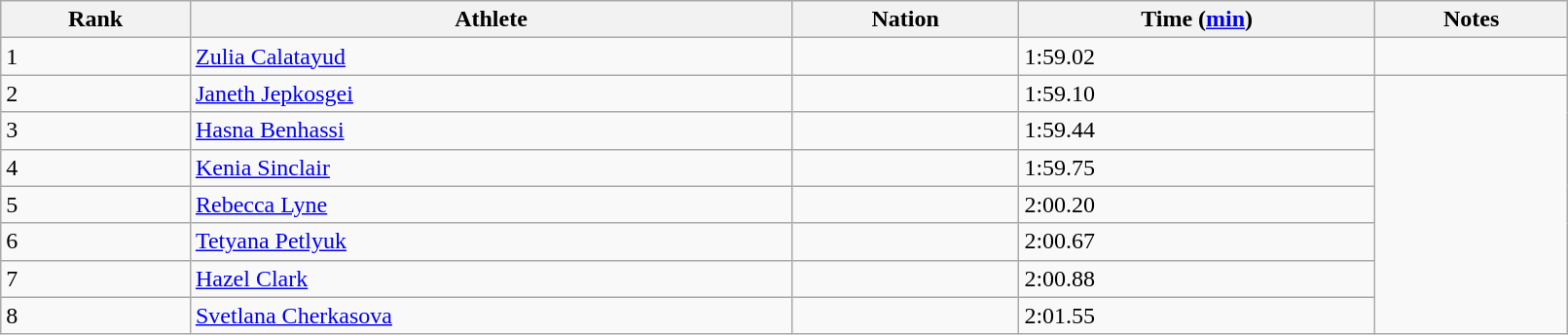<table class="wikitable" style="text=align:center;" width=85%>
<tr>
<th>Rank</th>
<th>Athlete</th>
<th>Nation</th>
<th>Time (<a href='#'>min</a>)</th>
<th>Notes</th>
</tr>
<tr>
<td>1</td>
<td><a href='#'>Zulia Calatayud</a></td>
<td></td>
<td>1:59.02</td>
<td></td>
</tr>
<tr>
<td>2</td>
<td><a href='#'>Janeth Jepkosgei</a></td>
<td></td>
<td>1:59.10</td>
</tr>
<tr>
<td>3</td>
<td><a href='#'>Hasna Benhassi</a></td>
<td></td>
<td>1:59.44</td>
</tr>
<tr>
<td>4</td>
<td><a href='#'>Kenia Sinclair</a></td>
<td></td>
<td>1:59.75</td>
</tr>
<tr>
<td>5</td>
<td><a href='#'>Rebecca Lyne</a></td>
<td></td>
<td>2:00.20</td>
</tr>
<tr>
<td>6</td>
<td><a href='#'>Tetyana Petlyuk</a></td>
<td></td>
<td>2:00.67</td>
</tr>
<tr>
<td>7</td>
<td><a href='#'>Hazel Clark</a></td>
<td></td>
<td>2:00.88</td>
</tr>
<tr>
<td>8</td>
<td><a href='#'>Svetlana Cherkasova</a></td>
<td></td>
<td>2:01.55</td>
</tr>
</table>
